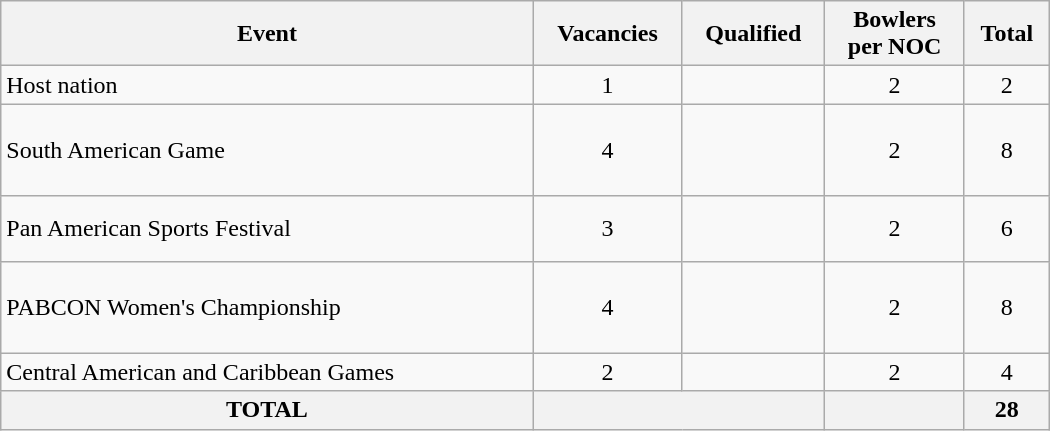<table class="wikitable" width=700>
<tr>
<th>Event</th>
<th>Vacancies</th>
<th>Qualified</th>
<th>Bowlers<br> per NOC</th>
<th>Total</th>
</tr>
<tr>
<td>Host nation</td>
<td align="center">1</td>
<td></td>
<td align="center">2</td>
<td align="center">2</td>
</tr>
<tr>
<td>South American Game</td>
<td align="center">4</td>
<td><br><br><br></td>
<td align="center">2</td>
<td align="center">8</td>
</tr>
<tr>
<td>Pan American Sports Festival</td>
<td align="center">3</td>
<td><br><br></td>
<td align="center">2</td>
<td align="center">6</td>
</tr>
<tr>
<td>PABCON Women's Championship</td>
<td align="center">4</td>
<td><br><br><br></td>
<td align="center">2</td>
<td align="center">8</td>
</tr>
<tr>
<td>Central American and Caribbean Games</td>
<td align="center">2</td>
<td><br></td>
<td align="center">2</td>
<td align="center">4</td>
</tr>
<tr>
<th>TOTAL</th>
<th colspan="2"></th>
<th></th>
<th>28</th>
</tr>
</table>
